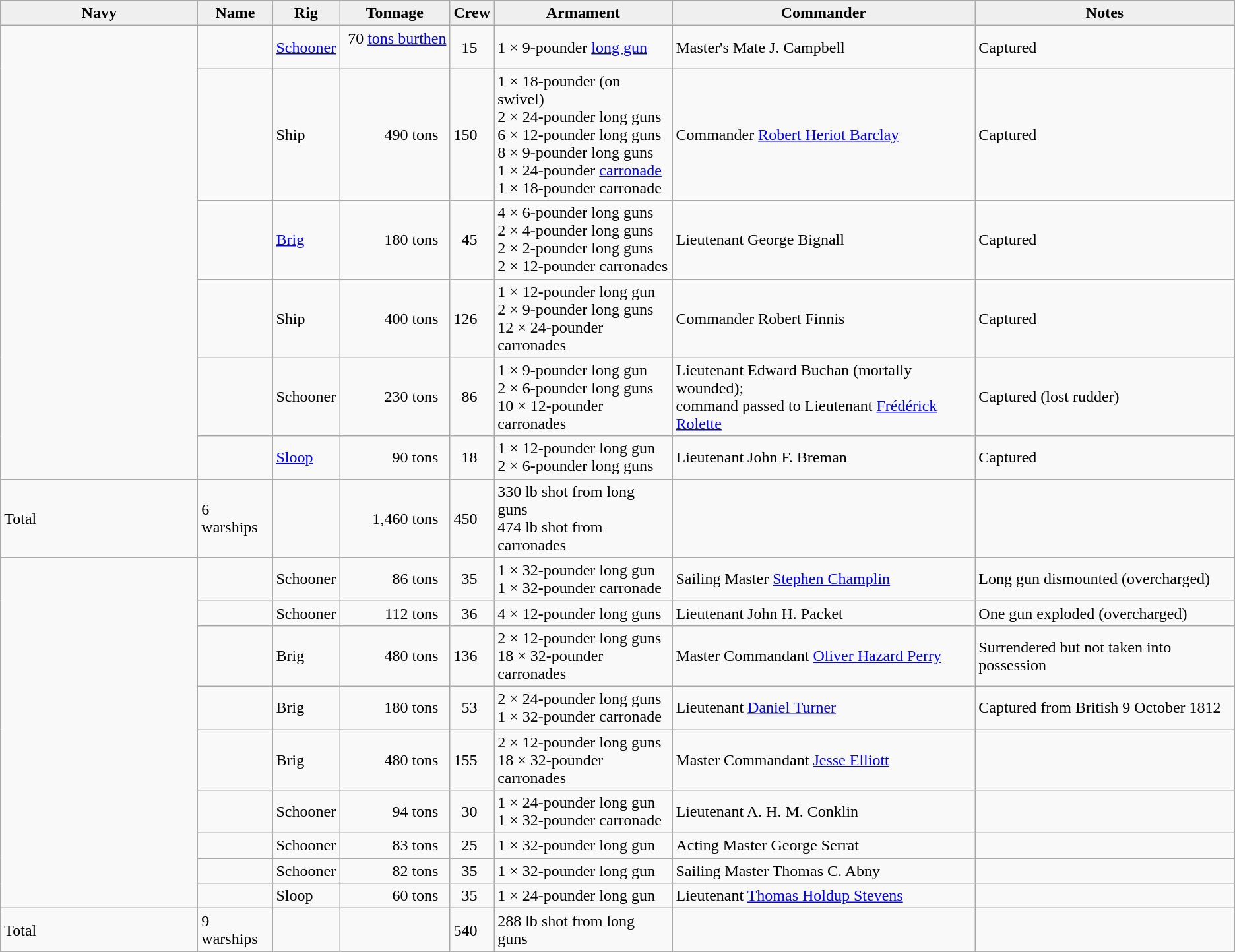<table class="wikitable">
<tr>
<th style="background:#efefef; width:12em;">Navy</th>
<th style="background:#efefef;">Name</th>
<th style="background:#efefef;">Rig</th>
<th style="background:#efefef;">Tonnage</th>
<th style="background:#efefef;">Crew</th>
<th style="background:#efefef;">Armament</th>
<th style="background:#efefef;">Commander</th>
<th style="background:#efefef;">Notes</th>
</tr>
<tr>
<td rowspan=6></td>
<td></td>
<td><a href='#'>Schooner</a></td>
<td align="right">70 <a href='#'>tons burthen</a>  </td>
<td>  15</td>
<td>1 × 9-pounder <a href='#'>long gun</a></td>
<td>Master's Mate J. Campbell</td>
<td>Captured</td>
</tr>
<tr>
<td></td>
<td>Ship</td>
<td align="right">490 tons  </td>
<td>150</td>
<td>1 × 18-pounder (on swivel)<br>2 × 24-pounder long guns<br>6 × 12-pounder long guns<br>8 × 9-pounder long guns<br>1 × 24-pounder <a href='#'>carronade</a><br>1 × 18-pounder carronade</td>
<td>Commander <a href='#'>Robert Heriot Barclay</a></td>
<td>Captured</td>
</tr>
<tr>
<td></td>
<td><a href='#'>Brig</a></td>
<td align="right">180 tons  </td>
<td>  45</td>
<td>4 × 6-pounder long guns<br>2 × 4-pounder long guns<br>2 × 2-pounder long guns<br>2 × 12-pounder carronades</td>
<td>Lieutenant George Bignall</td>
<td>Captured</td>
</tr>
<tr>
<td></td>
<td>Ship</td>
<td align="right">400 tons  </td>
<td>126</td>
<td>1 × 12-pounder long gun<br>2 × 9-pounder long guns<br>12 × 24-pounder carronades</td>
<td>Commander Robert Finnis</td>
<td>Captured</td>
</tr>
<tr>
<td></td>
<td>Schooner</td>
<td align="right">230 tons  </td>
<td>  86</td>
<td>1 × 9-pounder long gun<br>2 × 6-pounder long guns<br>10 × 12-pounder carronades</td>
<td>Lieutenant Edward Buchan (mortally wounded);<br>command passed to Lieutenant <a href='#'>Frédérick Rolette</a></td>
<td>Captured (lost rudder)</td>
</tr>
<tr>
<td></td>
<td><a href='#'>Sloop</a></td>
<td align="right">90 tons  </td>
<td>  18</td>
<td>1 × 12-pounder long gun<br>2 × 6-pounder long guns</td>
<td>Lieutenant John F. Breman</td>
<td>Captured</td>
</tr>
<tr>
<td>Total</td>
<td>6 warships</td>
<td></td>
<td align="right">1,460 tons  </td>
<td>450</td>
<td>330 lb shot from long guns<br>474 lb shot from carronades</td>
<td></td>
<td></td>
</tr>
<tr>
<td rowspan=9></td>
<td></td>
<td>Schooner</td>
<td align="right">86 tons  </td>
<td>  35</td>
<td>1 × 32-pounder long gun<br>1 × 32-pounder carronade</td>
<td>Sailing Master <a href='#'>Stephen Champlin</a></td>
<td>Long gun dismounted (overcharged)</td>
</tr>
<tr>
<td></td>
<td>Schooner</td>
<td align="right">112 tons  </td>
<td>  36</td>
<td>4 × 12-pounder long guns</td>
<td>Lieutenant John H. Packet</td>
<td>One gun exploded (overcharged)</td>
</tr>
<tr>
<td></td>
<td>Brig</td>
<td align="right">480 tons  </td>
<td>136</td>
<td>2 × 12-pounder long guns<br>18 × 32-pounder carronades</td>
<td>Master Commandant <a href='#'>Oliver Hazard Perry</a></td>
<td>Surrendered but not taken into possession</td>
</tr>
<tr>
<td></td>
<td>Brig</td>
<td align="right">180 tons  </td>
<td>  53</td>
<td>2 × 24-pounder long guns<br>1 × 32-pounder carronade</td>
<td>Lieutenant <a href='#'>Daniel Turner</a></td>
<td>Captured from British 9 October 1812</td>
</tr>
<tr>
<td></td>
<td>Brig</td>
<td align="right">480 tons  </td>
<td>155</td>
<td>2 × 12-pounder long guns<br>18 × 32-pounder carronades</td>
<td>Master Commandant <a href='#'>Jesse Elliott</a></td>
<td></td>
</tr>
<tr>
<td></td>
<td>Schooner</td>
<td align="right">94 tons  </td>
<td>  30</td>
<td>1 × 24-pounder long gun<br>1 × 32-pounder carronade</td>
<td>Lieutenant A. H. M. Conklin</td>
<td></td>
</tr>
<tr>
<td></td>
<td>Schooner</td>
<td align="right">83 tons  </td>
<td>  25</td>
<td>1 × 32-pounder long gun</td>
<td>Acting Master George Serrat</td>
<td></td>
</tr>
<tr>
<td></td>
<td>Schooner</td>
<td align="right">82 tons  </td>
<td>  35</td>
<td>1 × 32-pounder long gun</td>
<td>Sailing Master Thomas C. Abny</td>
<td></td>
</tr>
<tr>
<td></td>
<td>Sloop</td>
<td align="right">60 tons  </td>
<td>  35</td>
<td>1 × 24-pounder long gun</td>
<td>Lieutenant <a href='#'>Thomas Holdup Stevens</a></td>
<td></td>
</tr>
<tr>
<td>Total</td>
<td>9 warships</td>
<td></td>
<td align="right"></td>
<td>540</td>
<td>288 lb shot from long guns<br></td>
<td></td>
<td></td>
</tr>
</table>
